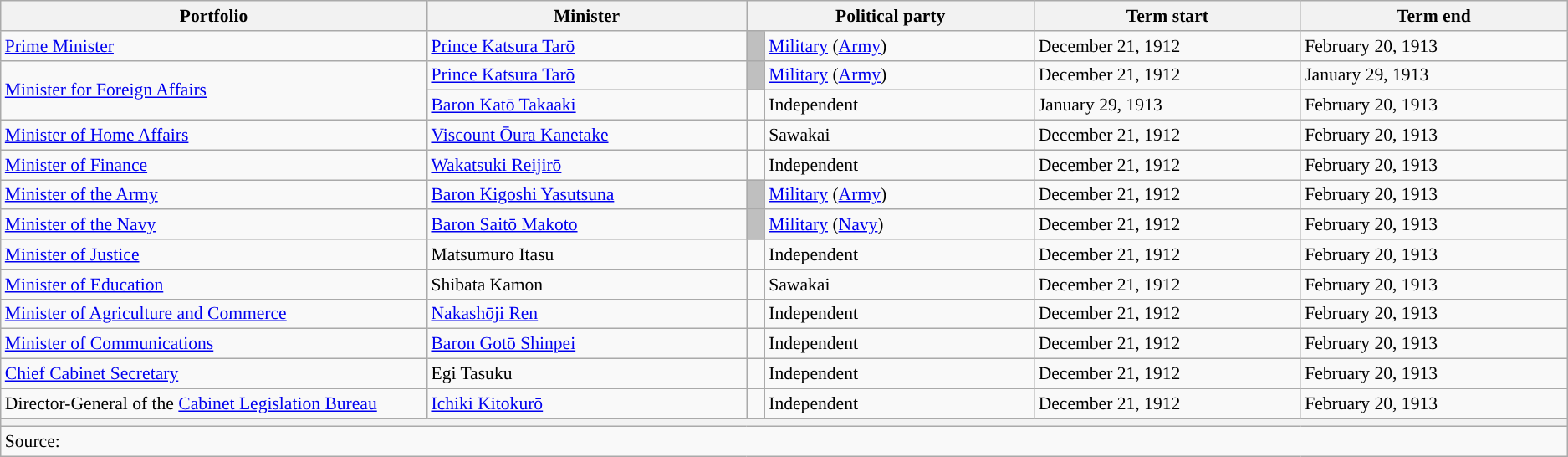<table class="wikitable unsortable" style="font-size: 90%;">
<tr>
<th scope="col" width="20%">Portfolio</th>
<th scope="col" width="15%">Minister</th>
<th colspan="2" scope="col" width="13.5%">Political party</th>
<th scope="col" width="12.5%">Term start</th>
<th scope="col" width="12.5%">Term end</th>
</tr>
<tr>
<td style="text-align: left;"><a href='#'>Prime Minister</a></td>
<td><a href='#'>Prince Katsura Tarō</a></td>
<td style="color:inherit;background:#bfbfbf"></td>
<td><a href='#'>Military</a> (<a href='#'>Army</a>)</td>
<td>December 21, 1912</td>
<td>February 20, 1913</td>
</tr>
<tr>
<td rowspan="2"><a href='#'>Minister for Foreign Affairs</a></td>
<td><a href='#'>Prince Katsura Tarō</a></td>
<td style="color:inherit;background:#bfbfbf"></td>
<td><a href='#'>Military</a> (<a href='#'>Army</a>)</td>
<td>December 21, 1912</td>
<td>January 29, 1913</td>
</tr>
<tr>
<td><a href='#'>Baron Katō Takaaki</a></td>
<td style="color:inherit;background:"></td>
<td>Independent</td>
<td>January 29, 1913</td>
<td>February 20, 1913</td>
</tr>
<tr>
<td><a href='#'>Minister of Home Affairs</a></td>
<td><a href='#'>Viscount Ōura Kanetake</a></td>
<td></td>
<td>Sawakai</td>
<td>December 21, 1912</td>
<td>February 20, 1913</td>
</tr>
<tr>
<td><a href='#'>Minister of Finance</a></td>
<td><a href='#'>Wakatsuki Reijirō</a></td>
<td style="color:inherit;background:"></td>
<td>Independent</td>
<td>December 21, 1912</td>
<td>February 20, 1913</td>
</tr>
<tr>
<td><a href='#'>Minister of the Army</a></td>
<td><a href='#'>Baron Kigoshi Yasutsuna</a></td>
<td style="color:inherit;background:#bfbfbf"></td>
<td><a href='#'>Military</a> (<a href='#'>Army</a>)</td>
<td>December 21, 1912</td>
<td>February 20, 1913</td>
</tr>
<tr>
<td><a href='#'>Minister of the Navy</a></td>
<td><a href='#'>Baron Saitō Makoto</a></td>
<td style="color:inherit;background:#bfbfbf"></td>
<td><a href='#'>Military</a> (<a href='#'>Navy</a>)</td>
<td>December 21, 1912</td>
<td>February 20, 1913</td>
</tr>
<tr>
<td><a href='#'>Minister of Justice</a></td>
<td>Matsumuro Itasu</td>
<td style="color:inherit;background:"></td>
<td>Independent</td>
<td>December 21, 1912</td>
<td>February 20, 1913</td>
</tr>
<tr>
<td><a href='#'>Minister of Education</a></td>
<td>Shibata Kamon</td>
<td></td>
<td>Sawakai</td>
<td>December 21, 1912</td>
<td>February 20, 1913</td>
</tr>
<tr>
<td><a href='#'>Minister of Agriculture and Commerce</a></td>
<td><a href='#'>Nakashōji Ren</a></td>
<td style="color:inherit;background:"></td>
<td>Independent</td>
<td>December 21, 1912</td>
<td>February 20, 1913</td>
</tr>
<tr>
<td><a href='#'>Minister of Communications</a></td>
<td><a href='#'>Baron Gotō Shinpei</a></td>
<td style="color:inherit;background:"></td>
<td>Independent</td>
<td>December 21, 1912</td>
<td>February 20, 1913</td>
</tr>
<tr>
<td><a href='#'>Chief Cabinet Secretary</a></td>
<td>Egi Tasuku</td>
<td style="color:inherit;background:"></td>
<td>Independent</td>
<td>December 21, 1912</td>
<td>February 20, 1913</td>
</tr>
<tr>
<td>Director-General of the <a href='#'>Cabinet Legislation Bureau</a></td>
<td><a href='#'>Ichiki Kitokurō</a></td>
<td style="color:inherit;background:"></td>
<td>Independent</td>
<td>December 21, 1912</td>
<td>February 20, 1913</td>
</tr>
<tr>
<th colspan="6"></th>
</tr>
<tr>
<td colspan="6">Source:</td>
</tr>
</table>
